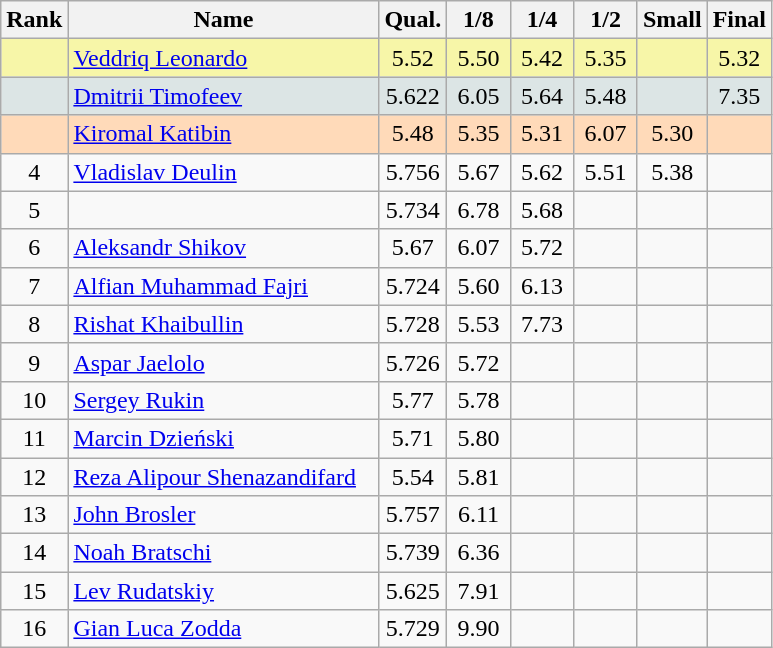<table class="wikitable sortable" style="text-align:center">
<tr>
<th>Rank</th>
<th width="200">Name</th>
<th width="35">Qual.</th>
<th width="35">1/8</th>
<th width="35">1/4</th>
<th width="35">1/2</th>
<th width="35">Small</th>
<th width="35">Final</th>
</tr>
<tr bgcolor="#F7F6A8">
<td></td>
<td align="left"> <a href='#'>Veddriq Leonardo</a></td>
<td>5.52</td>
<td>5.50</td>
<td>5.42</td>
<td>5.35</td>
<td></td>
<td>5.32</td>
</tr>
<tr bgcolor="#DCE5E5">
<td></td>
<td align="left"> <a href='#'>Dmitrii Timofeev</a></td>
<td>5.622</td>
<td>6.05</td>
<td>5.64</td>
<td>5.48</td>
<td></td>
<td>7.35</td>
</tr>
<tr bgcolor="#FFDAB9">
<td></td>
<td align="left"> <a href='#'>Kiromal Katibin</a></td>
<td>5.48</td>
<td>5.35</td>
<td>5.31</td>
<td>6.07</td>
<td>5.30</td>
<td></td>
</tr>
<tr>
<td align="center">4</td>
<td align="left"> <a href='#'>Vladislav Deulin</a></td>
<td>5.756</td>
<td>5.67</td>
<td>5.62</td>
<td>5.51</td>
<td>5.38</td>
<td></td>
</tr>
<tr>
<td align="center">5</td>
<td align="left"></td>
<td>5.734</td>
<td>6.78</td>
<td>5.68</td>
<td></td>
<td></td>
<td></td>
</tr>
<tr>
<td align="center">6</td>
<td align="left"> <a href='#'>Aleksandr Shikov</a></td>
<td>5.67</td>
<td>6.07</td>
<td>5.72</td>
<td></td>
<td></td>
<td></td>
</tr>
<tr>
<td align="center">7</td>
<td align="left"> <a href='#'>Alfian Muhammad Fajri</a></td>
<td>5.724</td>
<td>5.60</td>
<td>6.13</td>
<td></td>
<td></td>
<td></td>
</tr>
<tr>
<td align="center">8</td>
<td align="left"> <a href='#'>Rishat Khaibullin</a></td>
<td>5.728</td>
<td>5.53</td>
<td>7.73</td>
<td></td>
<td></td>
<td></td>
</tr>
<tr>
<td>9</td>
<td align="left"> <a href='#'>Aspar Jaelolo</a></td>
<td>5.726</td>
<td>5.72</td>
<td></td>
<td></td>
<td></td>
<td></td>
</tr>
<tr>
<td>10</td>
<td align="left"> <a href='#'>Sergey Rukin</a></td>
<td>5.77</td>
<td>5.78</td>
<td></td>
<td></td>
<td></td>
<td></td>
</tr>
<tr>
<td>11</td>
<td align="left"> <a href='#'>Marcin Dzieński</a></td>
<td>5.71</td>
<td>5.80</td>
<td></td>
<td></td>
<td></td>
<td></td>
</tr>
<tr>
<td>12</td>
<td align="left"> <a href='#'>Reza Alipour Shenazandifard</a></td>
<td>5.54</td>
<td>5.81</td>
<td></td>
<td></td>
<td></td>
<td></td>
</tr>
<tr>
<td>13</td>
<td align="left"> <a href='#'>John Brosler</a></td>
<td>5.757</td>
<td>6.11</td>
<td></td>
<td></td>
<td></td>
<td></td>
</tr>
<tr>
<td>14</td>
<td align="left"> <a href='#'>Noah Bratschi</a></td>
<td>5.739</td>
<td>6.36</td>
<td></td>
<td></td>
<td></td>
<td></td>
</tr>
<tr>
<td>15</td>
<td align="left"> <a href='#'>Lev Rudatskiy</a></td>
<td>5.625</td>
<td>7.91</td>
<td></td>
<td></td>
<td></td>
<td></td>
</tr>
<tr>
<td>16</td>
<td align="left"> <a href='#'>Gian Luca Zodda</a></td>
<td>5.729</td>
<td>9.90</td>
<td></td>
<td></td>
<td></td>
<td></td>
</tr>
</table>
